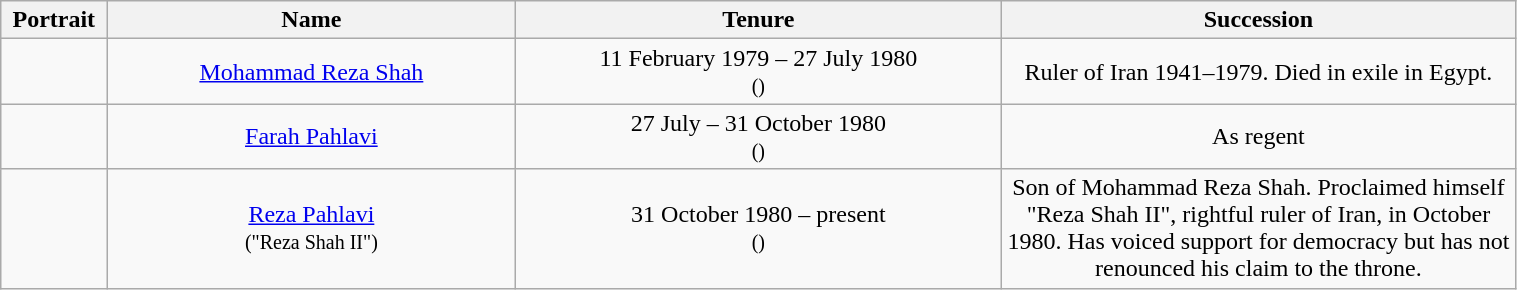<table class="wikitable mw-collapsible mw-collapsed" style="text-align:center; width:80%;">
<tr>
<th width="7%">Portrait</th>
<th width="27%">Name</th>
<th width="32%">Tenure</th>
<th width="34%">Succession</th>
</tr>
<tr>
<td></td>
<td><a href='#'>Mohammad Reza Shah</a></td>
<td>11 February 1979 – 27 July 1980<br><small>()</small></td>
<td>Ruler of Iran 1941–1979. Died in exile in Egypt.</td>
</tr>
<tr>
<td></td>
<td><a href='#'>Farah Pahlavi</a></td>
<td>27 July – 31 October 1980<br><small>()</small></td>
<td>As regent</td>
</tr>
<tr>
<td></td>
<td><a href='#'>Reza Pahlavi</a><br><small>("Reza Shah II")</small></td>
<td>31 October 1980 – present<br><small>()</small></td>
<td>Son of Mohammad Reza Shah. Proclaimed himself "Reza Shah II", rightful ruler of Iran, in October 1980. Has voiced support for democracy but has not renounced his claim to the throne.</td>
</tr>
</table>
